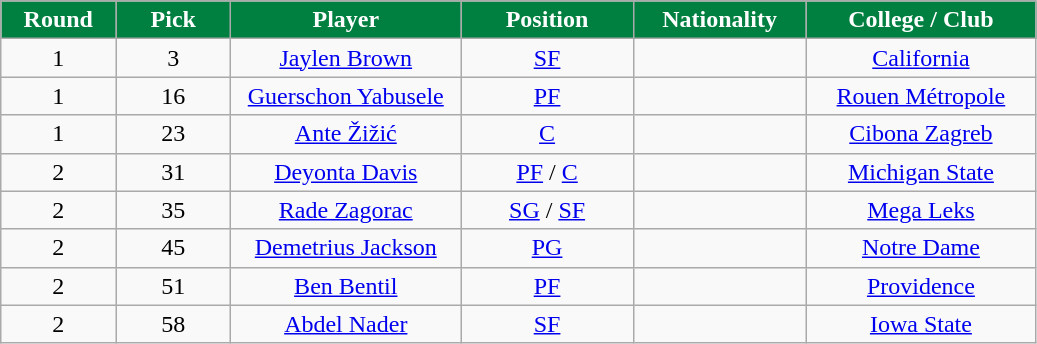<table class="wikitable sortable sortable">
<tr>
<th style="background:#008040; color:white" width="10%">Round</th>
<th style="background:#008040; color:white" width="10%">Pick</th>
<th style="background:#008040; color:white" width="20%">Player</th>
<th style="background:#008040; color:white" width="15%">Position</th>
<th style="background:#008040; color:white" width="15%">Nationality</th>
<th style="background:#008040; color:white" width="20%">College / Club</th>
</tr>
<tr style="text-align: center">
<td>1</td>
<td>3</td>
<td><a href='#'>Jaylen Brown</a></td>
<td><a href='#'>SF</a></td>
<td></td>
<td><a href='#'>California</a></td>
</tr>
<tr style="text-align: center">
<td>1</td>
<td>16</td>
<td><a href='#'>Guerschon Yabusele</a></td>
<td><a href='#'>PF</a></td>
<td></td>
<td> <a href='#'>Rouen Métropole</a></td>
</tr>
<tr style="text-align: center">
<td>1</td>
<td>23</td>
<td><a href='#'>Ante Žižić</a></td>
<td><a href='#'>C</a></td>
<td></td>
<td> <a href='#'>Cibona Zagreb</a></td>
</tr>
<tr style="text-align: center">
<td>2</td>
<td>31</td>
<td><a href='#'>Deyonta Davis</a></td>
<td><a href='#'>PF</a> / <a href='#'>C</a></td>
<td></td>
<td><a href='#'>Michigan State</a></td>
</tr>
<tr style="text-align: center">
<td>2</td>
<td>35</td>
<td><a href='#'>Rade Zagorac</a></td>
<td><a href='#'>SG</a> / <a href='#'>SF</a></td>
<td></td>
<td> <a href='#'>Mega Leks</a></td>
</tr>
<tr style="text-align: center">
<td>2</td>
<td>45</td>
<td><a href='#'>Demetrius Jackson</a></td>
<td><a href='#'>PG</a></td>
<td></td>
<td><a href='#'>Notre Dame</a></td>
</tr>
<tr style="text-align: center">
<td>2</td>
<td>51</td>
<td><a href='#'>Ben Bentil</a></td>
<td><a href='#'>PF</a></td>
<td></td>
<td><a href='#'>Providence</a></td>
</tr>
<tr style="text-align: center">
<td>2</td>
<td>58</td>
<td><a href='#'>Abdel Nader</a></td>
<td><a href='#'>SF</a></td>
<td></td>
<td><a href='#'>Iowa State</a></td>
</tr>
</table>
